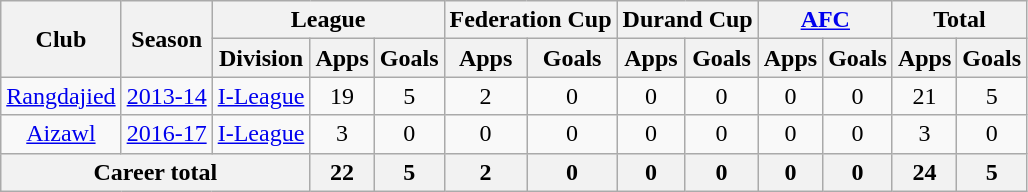<table class="wikitable" style="text-align: center;">
<tr>
<th rowspan="2">Club</th>
<th rowspan="2">Season</th>
<th colspan="3">League</th>
<th colspan="2">Federation Cup</th>
<th colspan="2">Durand Cup</th>
<th colspan="2"><a href='#'>AFC</a></th>
<th colspan="2">Total</th>
</tr>
<tr>
<th>Division</th>
<th>Apps</th>
<th>Goals</th>
<th>Apps</th>
<th>Goals</th>
<th>Apps</th>
<th>Goals</th>
<th>Apps</th>
<th>Goals</th>
<th>Apps</th>
<th>Goals</th>
</tr>
<tr>
<td><a href='#'>Rangdajied</a></td>
<td><a href='#'>2013-14</a></td>
<td><a href='#'>I-League</a></td>
<td>19</td>
<td>5</td>
<td>2</td>
<td>0</td>
<td>0</td>
<td>0</td>
<td>0</td>
<td>0</td>
<td>21</td>
<td>5</td>
</tr>
<tr>
<td><a href='#'>Aizawl</a></td>
<td><a href='#'>2016-17</a></td>
<td><a href='#'>I-League</a></td>
<td>3</td>
<td>0</td>
<td>0</td>
<td>0</td>
<td>0</td>
<td>0</td>
<td>0</td>
<td>0</td>
<td>3</td>
<td>0</td>
</tr>
<tr>
<th colspan="3">Career total</th>
<th>22</th>
<th>5</th>
<th>2</th>
<th>0</th>
<th>0</th>
<th>0</th>
<th>0</th>
<th>0</th>
<th>24</th>
<th>5</th>
</tr>
</table>
